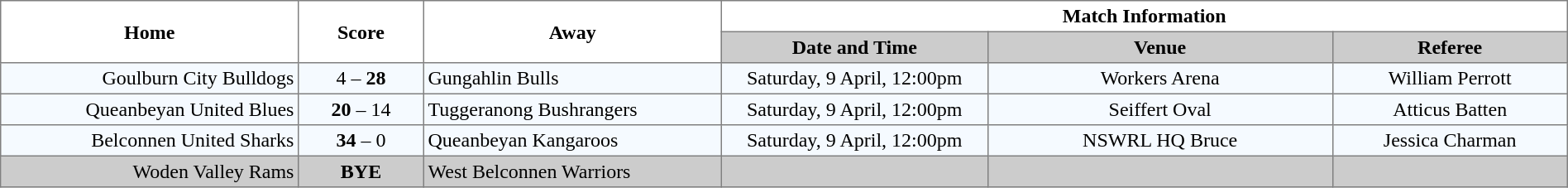<table width="100%" cellspacing="0" cellpadding="3" border="1" style="border-collapse:collapse;  text-align:center;">
<tr>
<th rowspan="2" width="19%">Home</th>
<th rowspan="2" width="8%">Score</th>
<th rowspan="2" width="19%">Away</th>
<th colspan="3">Match Information</th>
</tr>
<tr bgcolor="#CCCCCC">
<th width="17%">Date and Time</th>
<th width="22%">Venue</th>
<th width="50%">Referee</th>
</tr>
<tr style="text-align:center; background:#f5faff;">
<td align="right">Goulburn City Bulldogs </td>
<td>4 – <strong>28</strong></td>
<td align="left"> Gungahlin Bulls</td>
<td>Saturday, 9 April, 12:00pm</td>
<td>Workers Arena</td>
<td>William Perrott</td>
</tr>
<tr style="text-align:center; background:#f5faff;">
<td align="right">Queanbeyan United Blues </td>
<td><strong>20</strong> – 14</td>
<td align="left"> Tuggeranong Bushrangers</td>
<td>Saturday, 9 April, 12:00pm</td>
<td>Seiffert Oval</td>
<td>Atticus Batten</td>
</tr>
<tr style="text-align:center; background:#f5faff;">
<td align="right">Belconnen United Sharks </td>
<td><strong>34</strong> – 0</td>
<td align="left"> Queanbeyan Kangaroos</td>
<td>Saturday, 9 April, 12:00pm</td>
<td>NSWRL HQ Bruce</td>
<td>Jessica Charman</td>
</tr>
<tr style="text-align:center; background:#CCCCCC;">
<td align="right">Woden Valley Rams </td>
<td><strong>BYE</strong></td>
<td align="left"> West Belconnen Warriors</td>
<td></td>
<td></td>
<td></td>
</tr>
</table>
